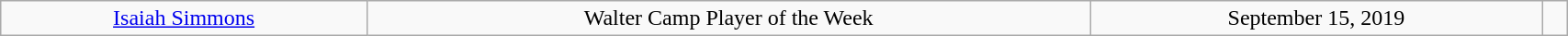<table class="wikitable" style="width: 90%;text-align: center;">
<tr align="center">
<td><a href='#'>Isaiah Simmons</a></td>
<td>Walter Camp Player of the Week</td>
<td>September 15, 2019</td>
<td></td>
</tr>
</table>
